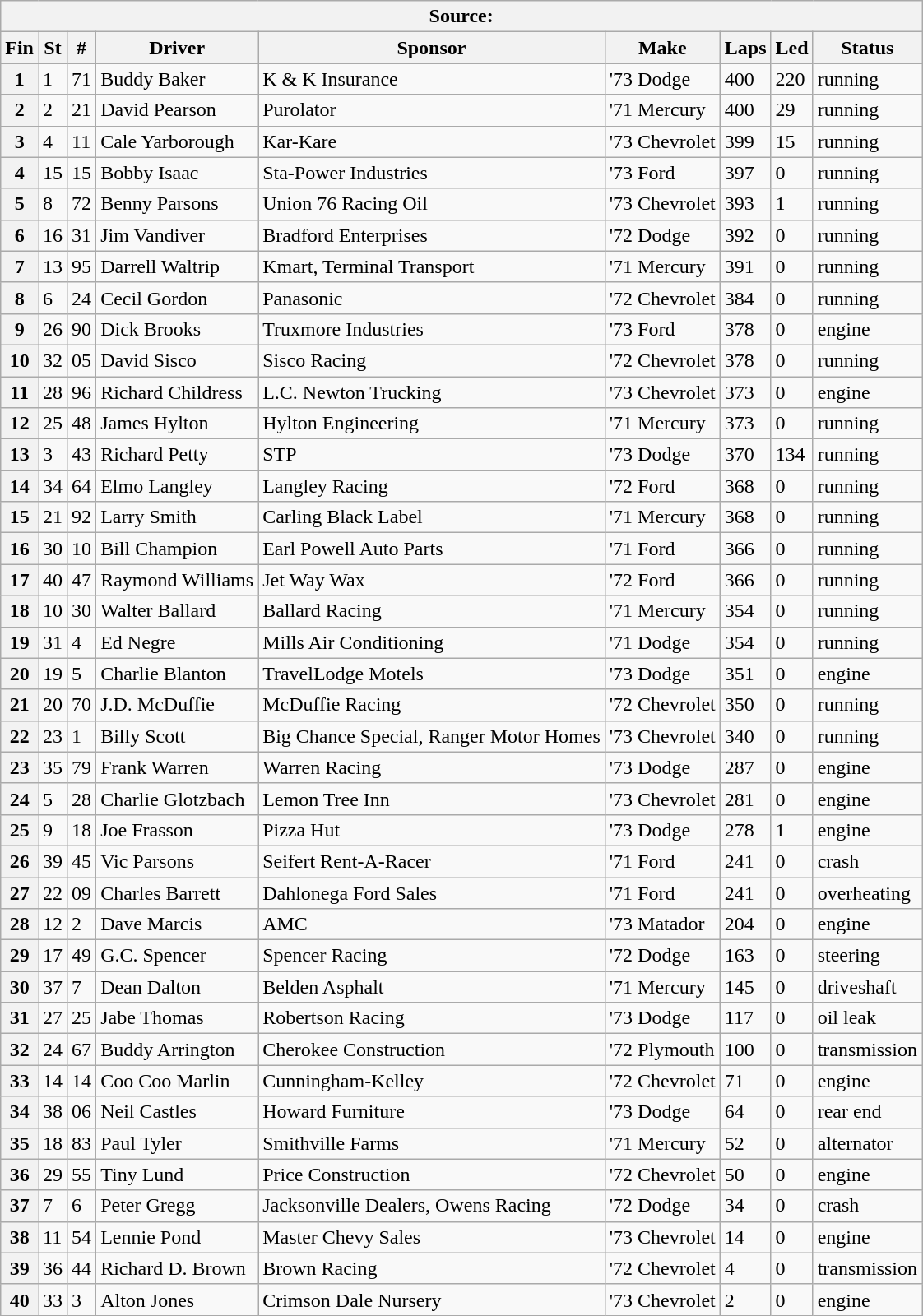<table class="wikitable sortable">
<tr>
<th colspan="9">Source:</th>
</tr>
<tr>
<th>Fin</th>
<th>St</th>
<th>#</th>
<th>Driver</th>
<th>Sponsor</th>
<th>Make</th>
<th>Laps</th>
<th>Led</th>
<th>Status</th>
</tr>
<tr>
<th>1</th>
<td>1</td>
<td>71</td>
<td>Buddy Baker</td>
<td>K & K Insurance</td>
<td>'73 Dodge</td>
<td>400</td>
<td>220</td>
<td>running</td>
</tr>
<tr>
<th>2</th>
<td>2</td>
<td>21</td>
<td>David Pearson</td>
<td>Purolator</td>
<td>'71 Mercury</td>
<td>400</td>
<td>29</td>
<td>running</td>
</tr>
<tr>
<th>3</th>
<td>4</td>
<td>11</td>
<td>Cale Yarborough</td>
<td>Kar-Kare</td>
<td>'73 Chevrolet</td>
<td>399</td>
<td>15</td>
<td>running</td>
</tr>
<tr>
<th>4</th>
<td>15</td>
<td>15</td>
<td>Bobby Isaac</td>
<td>Sta-Power Industries</td>
<td>'73 Ford</td>
<td>397</td>
<td>0</td>
<td>running</td>
</tr>
<tr>
<th>5</th>
<td>8</td>
<td>72</td>
<td>Benny Parsons</td>
<td>Union 76 Racing Oil</td>
<td>'73 Chevrolet</td>
<td>393</td>
<td>1</td>
<td>running</td>
</tr>
<tr>
<th>6</th>
<td>16</td>
<td>31</td>
<td>Jim Vandiver</td>
<td>Bradford Enterprises</td>
<td>'72 Dodge</td>
<td>392</td>
<td>0</td>
<td>running</td>
</tr>
<tr>
<th>7</th>
<td>13</td>
<td>95</td>
<td>Darrell Waltrip</td>
<td>Kmart, Terminal Transport</td>
<td>'71 Mercury</td>
<td>391</td>
<td>0</td>
<td>running</td>
</tr>
<tr>
<th>8</th>
<td>6</td>
<td>24</td>
<td>Cecil Gordon</td>
<td>Panasonic</td>
<td>'72 Chevrolet</td>
<td>384</td>
<td>0</td>
<td>running</td>
</tr>
<tr>
<th>9</th>
<td>26</td>
<td>90</td>
<td>Dick Brooks</td>
<td>Truxmore Industries</td>
<td>'73 Ford</td>
<td>378</td>
<td>0</td>
<td>engine</td>
</tr>
<tr>
<th>10</th>
<td>32</td>
<td>05</td>
<td>David Sisco</td>
<td>Sisco Racing</td>
<td>'72 Chevrolet</td>
<td>378</td>
<td>0</td>
<td>running</td>
</tr>
<tr>
<th>11</th>
<td>28</td>
<td>96</td>
<td>Richard Childress</td>
<td>L.C. Newton Trucking</td>
<td>'73 Chevrolet</td>
<td>373</td>
<td>0</td>
<td>engine</td>
</tr>
<tr>
<th>12</th>
<td>25</td>
<td>48</td>
<td>James Hylton</td>
<td>Hylton Engineering</td>
<td>'71 Mercury</td>
<td>373</td>
<td>0</td>
<td>running</td>
</tr>
<tr>
<th>13</th>
<td>3</td>
<td>43</td>
<td>Richard Petty</td>
<td>STP</td>
<td>'73 Dodge</td>
<td>370</td>
<td>134</td>
<td>running</td>
</tr>
<tr>
<th>14</th>
<td>34</td>
<td>64</td>
<td>Elmo Langley</td>
<td>Langley Racing</td>
<td>'72 Ford</td>
<td>368</td>
<td>0</td>
<td>running</td>
</tr>
<tr>
<th>15</th>
<td>21</td>
<td>92</td>
<td>Larry Smith</td>
<td>Carling Black Label</td>
<td>'71 Mercury</td>
<td>368</td>
<td>0</td>
<td>running</td>
</tr>
<tr>
<th>16</th>
<td>30</td>
<td>10</td>
<td>Bill Champion</td>
<td>Earl Powell Auto Parts</td>
<td>'71 Ford</td>
<td>366</td>
<td>0</td>
<td>running</td>
</tr>
<tr>
<th>17</th>
<td>40</td>
<td>47</td>
<td>Raymond Williams</td>
<td>Jet Way Wax</td>
<td>'72 Ford</td>
<td>366</td>
<td>0</td>
<td>running</td>
</tr>
<tr>
<th>18</th>
<td>10</td>
<td>30</td>
<td>Walter Ballard</td>
<td>Ballard Racing</td>
<td>'71 Mercury</td>
<td>354</td>
<td>0</td>
<td>running</td>
</tr>
<tr>
<th>19</th>
<td>31</td>
<td>4</td>
<td>Ed Negre</td>
<td>Mills Air Conditioning</td>
<td>'71 Dodge</td>
<td>354</td>
<td>0</td>
<td>running</td>
</tr>
<tr>
<th>20</th>
<td>19</td>
<td>5</td>
<td>Charlie Blanton</td>
<td>TravelLodge Motels</td>
<td>'73 Dodge</td>
<td>351</td>
<td>0</td>
<td>engine</td>
</tr>
<tr>
<th>21</th>
<td>20</td>
<td>70</td>
<td>J.D. McDuffie</td>
<td>McDuffie Racing</td>
<td>'72 Chevrolet</td>
<td>350</td>
<td>0</td>
<td>running</td>
</tr>
<tr>
<th>22</th>
<td>23</td>
<td>1</td>
<td>Billy Scott</td>
<td>Big Chance Special, Ranger Motor Homes</td>
<td>'73 Chevrolet</td>
<td>340</td>
<td>0</td>
<td>running</td>
</tr>
<tr>
<th>23</th>
<td>35</td>
<td>79</td>
<td>Frank Warren</td>
<td>Warren Racing</td>
<td>'73 Dodge</td>
<td>287</td>
<td>0</td>
<td>engine</td>
</tr>
<tr>
<th>24</th>
<td>5</td>
<td>28</td>
<td>Charlie Glotzbach</td>
<td>Lemon Tree Inn</td>
<td>'73 Chevrolet</td>
<td>281</td>
<td>0</td>
<td>engine</td>
</tr>
<tr>
<th>25</th>
<td>9</td>
<td>18</td>
<td>Joe Frasson</td>
<td>Pizza Hut</td>
<td>'73 Dodge</td>
<td>278</td>
<td>1</td>
<td>engine</td>
</tr>
<tr>
<th>26</th>
<td>39</td>
<td>45</td>
<td>Vic Parsons</td>
<td>Seifert Rent-A-Racer</td>
<td>'71 Ford</td>
<td>241</td>
<td>0</td>
<td>crash</td>
</tr>
<tr>
<th>27</th>
<td>22</td>
<td>09</td>
<td>Charles Barrett</td>
<td>Dahlonega Ford Sales</td>
<td>'71 Ford</td>
<td>241</td>
<td>0</td>
<td>overheating</td>
</tr>
<tr>
<th>28</th>
<td>12</td>
<td>2</td>
<td>Dave Marcis</td>
<td>AMC</td>
<td>'73 Matador</td>
<td>204</td>
<td>0</td>
<td>engine</td>
</tr>
<tr>
<th>29</th>
<td>17</td>
<td>49</td>
<td>G.C. Spencer</td>
<td>Spencer Racing</td>
<td>'72 Dodge</td>
<td>163</td>
<td>0</td>
<td>steering</td>
</tr>
<tr>
<th>30</th>
<td>37</td>
<td>7</td>
<td>Dean Dalton</td>
<td>Belden Asphalt</td>
<td>'71 Mercury</td>
<td>145</td>
<td>0</td>
<td>driveshaft</td>
</tr>
<tr>
<th>31</th>
<td>27</td>
<td>25</td>
<td>Jabe Thomas</td>
<td>Robertson Racing</td>
<td>'73 Dodge</td>
<td>117</td>
<td>0</td>
<td>oil leak</td>
</tr>
<tr>
<th>32</th>
<td>24</td>
<td>67</td>
<td>Buddy Arrington</td>
<td>Cherokee Construction</td>
<td>'72 Plymouth</td>
<td>100</td>
<td>0</td>
<td>transmission</td>
</tr>
<tr>
<th>33</th>
<td>14</td>
<td>14</td>
<td>Coo Coo Marlin</td>
<td>Cunningham-Kelley</td>
<td>'72 Chevrolet</td>
<td>71</td>
<td>0</td>
<td>engine</td>
</tr>
<tr>
<th>34</th>
<td>38</td>
<td>06</td>
<td>Neil Castles</td>
<td>Howard Furniture</td>
<td>'73 Dodge</td>
<td>64</td>
<td>0</td>
<td>rear end</td>
</tr>
<tr>
<th>35</th>
<td>18</td>
<td>83</td>
<td>Paul Tyler</td>
<td>Smithville Farms</td>
<td>'71 Mercury</td>
<td>52</td>
<td>0</td>
<td>alternator</td>
</tr>
<tr>
<th>36</th>
<td>29</td>
<td>55</td>
<td>Tiny Lund</td>
<td>Price Construction</td>
<td>'72 Chevrolet</td>
<td>50</td>
<td>0</td>
<td>engine</td>
</tr>
<tr>
<th>37</th>
<td>7</td>
<td>6</td>
<td>Peter Gregg</td>
<td>Jacksonville Dealers, Owens Racing</td>
<td>'72 Dodge</td>
<td>34</td>
<td>0</td>
<td>crash</td>
</tr>
<tr>
<th>38</th>
<td>11</td>
<td>54</td>
<td>Lennie Pond</td>
<td>Master Chevy Sales</td>
<td>'73 Chevrolet</td>
<td>14</td>
<td>0</td>
<td>engine</td>
</tr>
<tr>
<th>39</th>
<td>36</td>
<td>44</td>
<td>Richard D. Brown</td>
<td>Brown Racing</td>
<td>'72 Chevrolet</td>
<td>4</td>
<td>0</td>
<td>transmission</td>
</tr>
<tr>
<th>40</th>
<td>33</td>
<td>3</td>
<td>Alton Jones</td>
<td>Crimson Dale Nursery</td>
<td>'73 Chevrolet</td>
<td>2</td>
<td>0</td>
<td>engine</td>
</tr>
</table>
